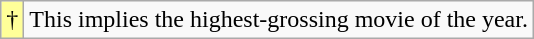<table class="wikitable">
<tr>
<td style="background-color:#FFFF99">†</td>
<td>This implies the highest-grossing movie of the year.</td>
</tr>
</table>
